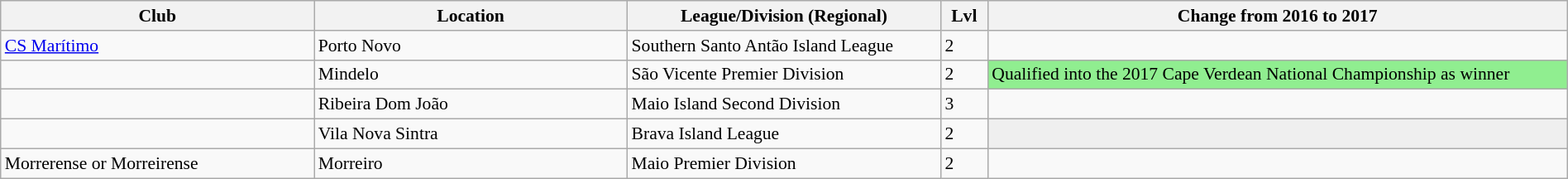<table class="wikitable sortable" width=100% style="font-size:90%">
<tr>
<th width=20%>Club</th>
<th width=20%>Location</th>
<th width=20%>League/Division (Regional)</th>
<th width=3%>Lvl</th>
<th width=37%>Change from 2016 to 2017</th>
</tr>
<tr>
<td><a href='#'>CS Marítimo</a></td>
<td>Porto Novo</td>
<td>Southern Santo Antão Island League</td>
<td>2</td>
<td></td>
</tr>
<tr>
<td></td>
<td>Mindelo</td>
<td>São Vicente Premier Division</td>
<td>2</td>
<td style="background:lightgreen">Qualified into the 2017 Cape Verdean National Championship as winner</td>
</tr>
<tr>
<td></td>
<td>Ribeira Dom João</td>
<td>Maio Island Second Division</td>
<td>3</td>
<td></td>
</tr>
<tr>
<td></td>
<td>Vila Nova Sintra</td>
<td>Brava Island League</td>
<td>2</td>
<td bgcolor=#EFEFEF></td>
</tr>
<tr>
<td>Morrerense or Morreirense</td>
<td>Morreiro</td>
<td>Maio Premier Division</td>
<td>2</td>
<td></td>
</tr>
</table>
